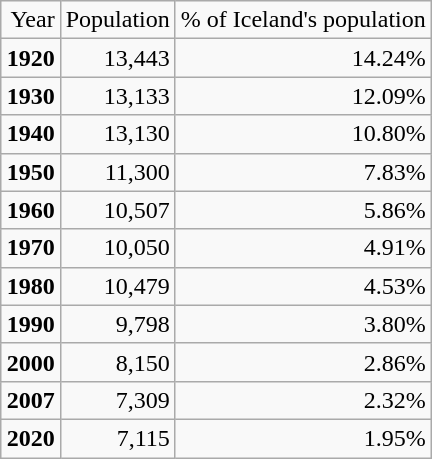<table class="wikitable" style="float:right;margin:1em 0 1em 1em;text-align:right">
<tr>
<td>Year</td>
<td>Population</td>
<td>% of Iceland's population</td>
</tr>
<tr>
<td><strong>1920</strong></td>
<td>13,443</td>
<td>14.24%</td>
</tr>
<tr>
<td><strong>1930</strong></td>
<td>13,133</td>
<td>12.09%</td>
</tr>
<tr>
<td><strong>1940</strong></td>
<td>13,130</td>
<td>10.80%</td>
</tr>
<tr>
<td><strong>1950</strong></td>
<td>11,300</td>
<td>7.83%</td>
</tr>
<tr>
<td><strong>1960</strong></td>
<td>10,507</td>
<td>5.86%</td>
</tr>
<tr>
<td><strong>1970</strong></td>
<td>10,050</td>
<td>4.91%</td>
</tr>
<tr>
<td><strong>1980</strong></td>
<td>10,479</td>
<td>4.53%</td>
</tr>
<tr>
<td><strong>1990</strong></td>
<td>9,798</td>
<td>3.80%</td>
</tr>
<tr>
<td><strong>2000</strong></td>
<td>8,150</td>
<td>2.86%</td>
</tr>
<tr>
<td><strong>2007</strong></td>
<td>7,309</td>
<td>2.32%</td>
</tr>
<tr>
<td><strong>2020</strong></td>
<td>7,115</td>
<td>1.95%</td>
</tr>
</table>
